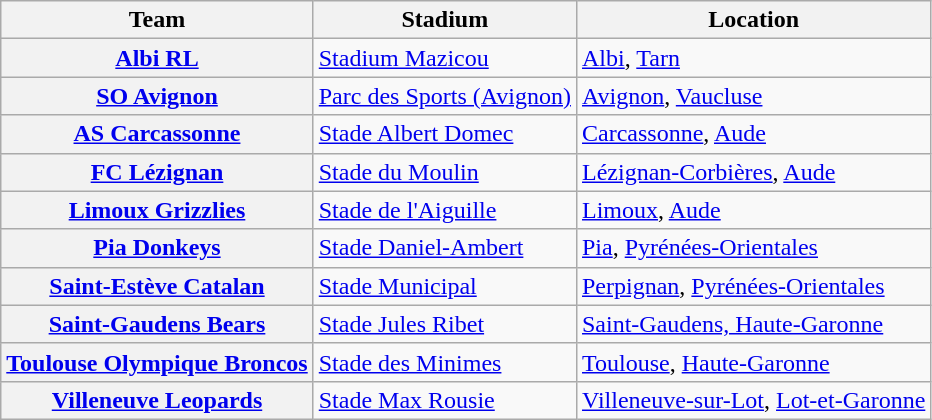<table class="wikitable plainrowheaders">
<tr>
<th scope=col>Team</th>
<th scope=col>Stadium</th>
<th scope=col>Location</th>
</tr>
<tr>
<th scope=row> <a href='#'>Albi RL</a></th>
<td><a href='#'>Stadium Mazicou</a></td>
<td><a href='#'>Albi</a>, <a href='#'>Tarn</a></td>
</tr>
<tr>
<th scope=row> <a href='#'>SO Avignon</a></th>
<td><a href='#'>Parc des Sports (Avignon)</a></td>
<td><a href='#'>Avignon</a>, <a href='#'>Vaucluse</a></td>
</tr>
<tr>
<th scope=row> <a href='#'>AS Carcassonne</a></th>
<td><a href='#'>Stade Albert Domec</a></td>
<td><a href='#'>Carcassonne</a>, <a href='#'>Aude</a></td>
</tr>
<tr>
<th scope=row> <a href='#'>FC Lézignan</a></th>
<td><a href='#'>Stade du Moulin</a></td>
<td><a href='#'>Lézignan-Corbières</a>, <a href='#'>Aude</a></td>
</tr>
<tr>
<th scope=row> <a href='#'>Limoux Grizzlies</a></th>
<td><a href='#'>Stade de l'Aiguille</a></td>
<td><a href='#'>Limoux</a>, <a href='#'>Aude</a></td>
</tr>
<tr>
<th scope=row> <a href='#'>Pia Donkeys</a></th>
<td><a href='#'>Stade Daniel-Ambert</a></td>
<td><a href='#'>Pia</a>, <a href='#'>Pyrénées-Orientales</a></td>
</tr>
<tr>
<th scope=row> <a href='#'>Saint-Estève Catalan</a></th>
<td><a href='#'>Stade Municipal</a></td>
<td><a href='#'>Perpignan</a>, <a href='#'>Pyrénées-Orientales</a></td>
</tr>
<tr>
<th scope=row> <a href='#'>Saint-Gaudens Bears</a></th>
<td><a href='#'>Stade Jules Ribet</a></td>
<td><a href='#'>Saint-Gaudens, Haute-Garonne</a></td>
</tr>
<tr>
<th scope=row> <a href='#'>Toulouse Olympique Broncos</a></th>
<td><a href='#'>Stade des Minimes</a></td>
<td><a href='#'>Toulouse</a>, <a href='#'>Haute-Garonne</a></td>
</tr>
<tr>
<th scope=row> <a href='#'>Villeneuve Leopards</a></th>
<td><a href='#'>Stade Max Rousie</a></td>
<td><a href='#'>Villeneuve-sur-Lot</a>, <a href='#'>Lot-et-Garonne</a></td>
</tr>
</table>
